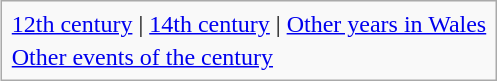<table class="infobox" id="toc">
<tr>
<td align="left"><a href='#'>12th century</a> | <a href='#'>14th century</a> | <a href='#'>Other years in Wales</a></td>
</tr>
<tr>
<td><a href='#'>Other events of the century</a></td>
</tr>
</table>
